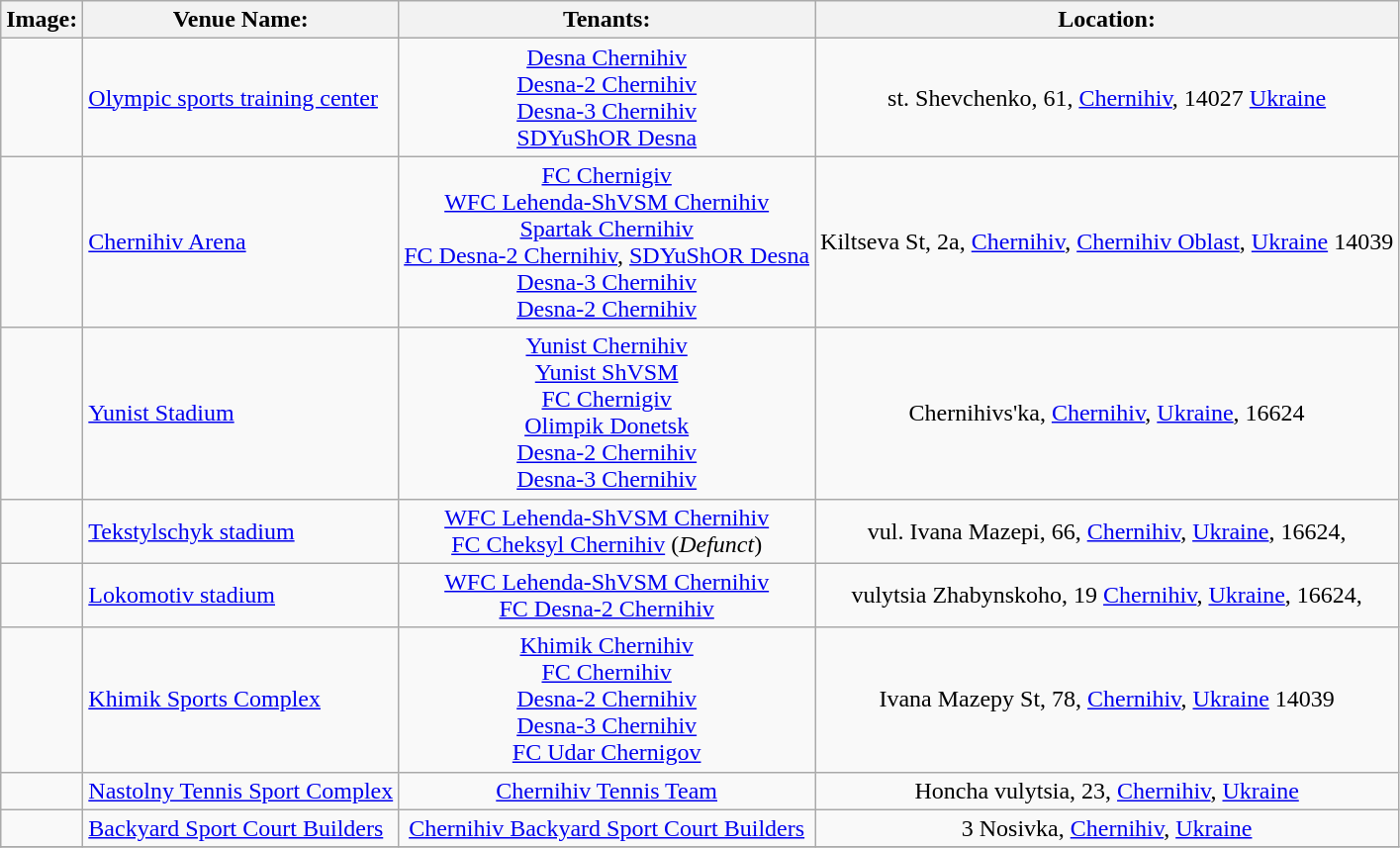<table class="wikitable" style="text-align: center;">
<tr>
<th>Image:</th>
<th>Venue Name:</th>
<th>Tenants:</th>
<th>Location:</th>
</tr>
<tr>
<td></td>
<td align="left"><a href='#'>Olympic sports training center</a></td>
<td><a href='#'>Desna Chernihiv</a><br> <a href='#'>Desna-2 Chernihiv</a><br> <a href='#'>Desna-3 Chernihiv</a><br> <a href='#'>SDYuShOR Desna</a></td>
<td>st. Shevchenko, 61, <a href='#'>Chernihiv</a>, 14027 <a href='#'>Ukraine</a></td>
</tr>
<tr>
<td></td>
<td align="left"><a href='#'>Chernihiv Arena</a></td>
<td><a href='#'>FC Chernigiv</a><br> <a href='#'>WFC Lehenda-ShVSM Chernihiv</a><br><a href='#'>Spartak Chernihiv</a><br> <a href='#'>FC Desna-2 Chernihiv</a>, 
<a href='#'>SDYuShOR Desna</a><br><a href='#'>Desna-3 Chernihiv</a><br><a href='#'>Desna-2 Chernihiv</a></td>
<td>Kiltseva St, 2а, <a href='#'>Chernihiv</a>, <a href='#'>Chernihiv Oblast</a>, <a href='#'>Ukraine</a> 14039</td>
</tr>
<tr>
<td></td>
<td align="left"><a href='#'>Yunist Stadium</a></td>
<td><a href='#'>Yunist Chernihiv</a><br><a href='#'>Yunist ShVSM</a><br><a href='#'>FC Chernigiv</a><br><a href='#'>Olimpik Donetsk</a><br><a href='#'>Desna-2 Chernihiv</a><br><a href='#'>Desna-3 Chernihiv</a></td>
<td>Chernihivs'ka, <a href='#'>Chernihiv</a>, <a href='#'>Ukraine</a>, 16624</td>
</tr>
<tr>
<td></td>
<td align="left"><a href='#'>Tekstylschyk stadium</a></td>
<td><a href='#'>WFC Lehenda-ShVSM Chernihiv</a><br><a href='#'>FC Cheksyl Chernihiv</a> (<em>Defunct</em>)</td>
<td>vul. Ivana Mazepi, 66, <a href='#'>Chernihiv</a>, <a href='#'>Ukraine</a>, 16624,</td>
</tr>
<tr>
<td></td>
<td align="left"><a href='#'>Lokomotiv stadium</a></td>
<td><a href='#'>WFC Lehenda-ShVSM Chernihiv</a><br> <a href='#'>FC Desna-2 Chernihiv</a></td>
<td>vulytsia Zhabynskoho, 19 <a href='#'>Chernihiv</a>, <a href='#'>Ukraine</a>, 16624,</td>
</tr>
<tr>
<td></td>
<td align="left"><a href='#'>Khimik Sports Complex</a></td>
<td><a href='#'>Khimik Chernihiv</a><br><a href='#'>FC Chernihiv</a><br><a href='#'>Desna-2 Chernihiv</a><br><a href='#'>Desna-3 Chernihiv</a><br><a href='#'>FC Udar Chernigov</a></td>
<td>Ivana Mazepy St, 78, <a href='#'>Chernihiv</a>, <a href='#'>Ukraine</a> 14039</td>
</tr>
<tr>
<td></td>
<td align="left"><a href='#'>Nastolny Tennis Sport Complex</a></td>
<td><a href='#'>Chernihiv Tennis Team</a></td>
<td>Honcha vulytsia, 23, <a href='#'>Chernihiv</a>, <a href='#'>Ukraine</a></td>
</tr>
<tr>
<td></td>
<td align="left"><a href='#'>Backyard Sport Court Builders</a></td>
<td><a href='#'>Chernihiv Backyard Sport Court Builders</a></td>
<td>3 Nosivka, <a href='#'>Chernihiv</a>, <a href='#'>Ukraine</a></td>
</tr>
<tr>
</tr>
</table>
